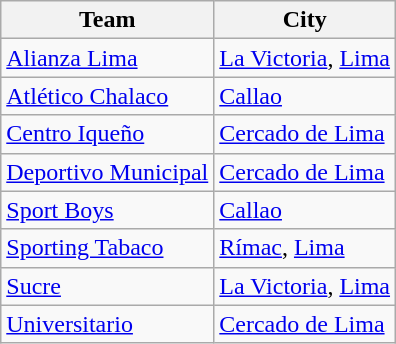<table class="wikitable sortable">
<tr>
<th>Team</th>
<th>City</th>
</tr>
<tr>
<td><a href='#'>Alianza Lima</a></td>
<td><a href='#'>La Victoria</a>, <a href='#'>Lima</a></td>
</tr>
<tr>
<td><a href='#'>Atlético Chalaco</a></td>
<td><a href='#'>Callao</a></td>
</tr>
<tr>
<td><a href='#'>Centro Iqueño</a></td>
<td><a href='#'>Cercado de Lima</a></td>
</tr>
<tr>
<td><a href='#'>Deportivo Municipal</a></td>
<td><a href='#'>Cercado de Lima</a></td>
</tr>
<tr>
<td><a href='#'>Sport Boys</a></td>
<td><a href='#'>Callao</a></td>
</tr>
<tr>
<td><a href='#'>Sporting Tabaco</a></td>
<td><a href='#'>Rímac</a>, <a href='#'>Lima</a></td>
</tr>
<tr>
<td><a href='#'>Sucre</a></td>
<td><a href='#'>La Victoria</a>, <a href='#'>Lima</a></td>
</tr>
<tr>
<td><a href='#'>Universitario</a></td>
<td><a href='#'>Cercado de Lima</a></td>
</tr>
</table>
